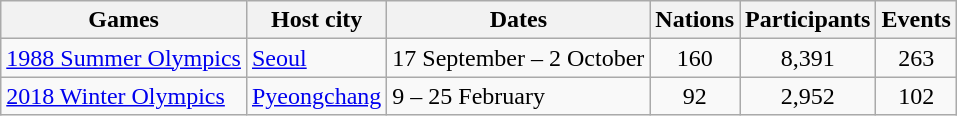<table class="wikitable">
<tr>
<th>Games</th>
<th>Host city</th>
<th>Dates</th>
<th>Nations</th>
<th>Participants</th>
<th>Events</th>
</tr>
<tr>
<td><a href='#'>1988 Summer Olympics</a></td>
<td><a href='#'>Seoul</a></td>
<td>17 September – 2 October</td>
<td style="text-align:center;">160</td>
<td style="text-align:center;">8,391</td>
<td style="text-align:center;">263</td>
</tr>
<tr>
<td><a href='#'>2018 Winter Olympics</a></td>
<td><a href='#'>Pyeongchang</a></td>
<td>9 – 25 February</td>
<td style="text-align:center;">92</td>
<td style="text-align:center;">2,952</td>
<td style="text-align:center;">102</td>
</tr>
</table>
